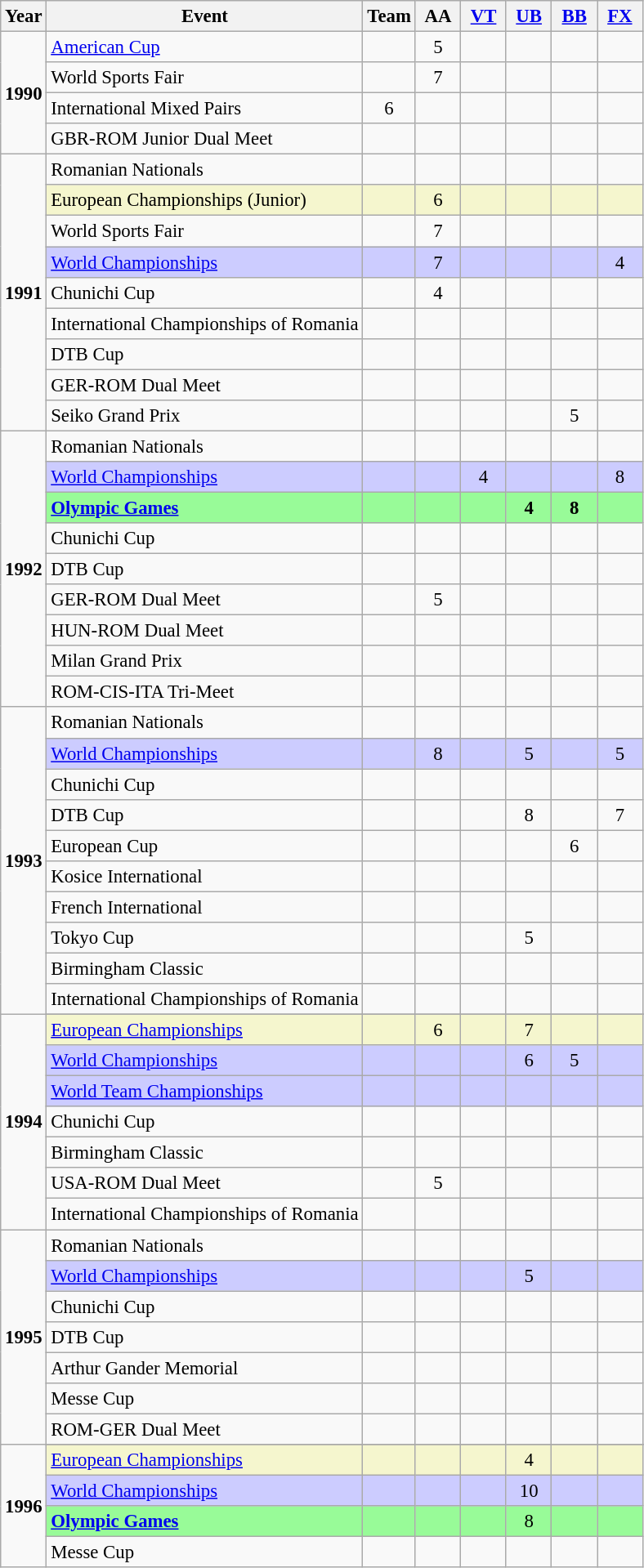<table class="wikitable" style="text-align:center; font-size:95%;">
<tr>
<th align=center>Year</th>
<th align=center>Event</th>
<th style="width:30px;">Team</th>
<th style="width:30px;">AA</th>
<th style="width:30px;"><a href='#'>VT</a></th>
<th style="width:30px;"><a href='#'>UB</a></th>
<th style="width:30px;"><a href='#'>BB</a></th>
<th style="width:30px;"><a href='#'>FX</a></th>
</tr>
<tr>
<td rowspan="4"><strong>1990</strong></td>
<td align=left><a href='#'>American Cup</a></td>
<td></td>
<td>5</td>
<td></td>
<td></td>
<td></td>
<td></td>
</tr>
<tr>
<td align=left>World Sports Fair</td>
<td></td>
<td>7</td>
<td></td>
<td></td>
<td></td>
<td></td>
</tr>
<tr>
<td align=left>International Mixed Pairs</td>
<td>6</td>
<td></td>
<td></td>
<td></td>
<td></td>
<td></td>
</tr>
<tr>
<td align=left>GBR-ROM Junior Dual Meet</td>
<td></td>
<td></td>
<td></td>
<td></td>
<td></td>
<td></td>
</tr>
<tr>
<td rowspan="9"><strong>1991</strong></td>
<td align=left>Romanian Nationals</td>
<td></td>
<td></td>
<td></td>
<td></td>
<td></td>
</tr>
<tr bgcolor="#f5f6ce">
<td align=left>European Championships (Junior)</td>
<td></td>
<td>6</td>
<td></td>
<td></td>
<td></td>
<td></td>
</tr>
<tr>
<td align=left>World Sports Fair</td>
<td></td>
<td>7</td>
<td></td>
<td></td>
<td></td>
<td></td>
</tr>
<tr bgcolor=#CCCCFF>
<td align=left><a href='#'>World Championships</a></td>
<td></td>
<td>7</td>
<td></td>
<td></td>
<td></td>
<td>4</td>
</tr>
<tr>
<td align=left>Chunichi Cup</td>
<td></td>
<td>4</td>
<td></td>
<td></td>
<td></td>
<td></td>
</tr>
<tr>
<td align=left>International Championships of Romania</td>
<td></td>
<td></td>
<td></td>
<td></td>
<td></td>
<td></td>
</tr>
<tr>
<td align=left>DTB Cup</td>
<td></td>
<td></td>
<td></td>
<td></td>
<td></td>
<td></td>
</tr>
<tr>
<td align=left>GER-ROM Dual Meet</td>
<td></td>
<td></td>
<td></td>
<td></td>
<td></td>
<td></td>
</tr>
<tr>
<td align=left>Seiko Grand Prix</td>
<td></td>
<td></td>
<td></td>
<td></td>
<td>5</td>
<td></td>
</tr>
<tr>
<td rowspan="9"><strong>1992</strong></td>
<td align=left>Romanian Nationals</td>
<td></td>
<td></td>
<td></td>
<td></td>
<td></td>
<td></td>
</tr>
<tr bgcolor=#CCCCFF>
<td align=left><a href='#'>World Championships</a></td>
<td></td>
<td></td>
<td>4</td>
<td></td>
<td></td>
<td>8</td>
</tr>
<tr bgcolor=#98FB98>
<td align=left><strong><a href='#'>Olympic Games</a></strong></td>
<td></td>
<td></td>
<td></td>
<td><strong>4</strong></td>
<td><strong>8</strong></td>
<td></td>
</tr>
<tr>
<td align=left>Chunichi Cup</td>
<td></td>
<td></td>
<td></td>
<td></td>
<td></td>
<td></td>
</tr>
<tr>
<td align=left>DTB Cup</td>
<td></td>
<td></td>
<td></td>
<td></td>
<td></td>
<td></td>
</tr>
<tr>
<td align=left>GER-ROM Dual Meet</td>
<td></td>
<td>5</td>
<td></td>
<td></td>
<td></td>
<td></td>
</tr>
<tr>
<td align=left>HUN-ROM Dual Meet</td>
<td></td>
<td></td>
<td></td>
<td></td>
<td></td>
<td></td>
</tr>
<tr>
<td align=left>Milan Grand Prix</td>
<td></td>
<td></td>
<td></td>
<td></td>
<td></td>
<td></td>
</tr>
<tr>
<td align=left>ROM-CIS-ITA Tri-Meet</td>
<td></td>
<td></td>
<td></td>
<td></td>
<td></td>
<td></td>
</tr>
<tr>
<td rowspan="10"><strong>1993</strong></td>
<td align=left>Romanian Nationals</td>
<td></td>
<td></td>
<td></td>
<td></td>
<td></td>
<td></td>
</tr>
<tr bgcolor=#CCCCFF>
<td align=left><a href='#'>World Championships</a></td>
<td></td>
<td>8</td>
<td></td>
<td>5</td>
<td></td>
<td>5</td>
</tr>
<tr>
<td align=left>Chunichi Cup</td>
<td></td>
<td></td>
<td></td>
<td></td>
<td></td>
<td></td>
</tr>
<tr>
<td align=left>DTB Cup</td>
<td></td>
<td></td>
<td></td>
<td>8</td>
<td></td>
<td>7</td>
</tr>
<tr>
<td align=left>European Cup</td>
<td></td>
<td></td>
<td></td>
<td></td>
<td>6</td>
<td></td>
</tr>
<tr>
<td align=left>Kosice International</td>
<td></td>
<td></td>
<td></td>
<td></td>
<td></td>
<td></td>
</tr>
<tr>
<td align=left>French International</td>
<td></td>
<td></td>
<td></td>
<td></td>
<td></td>
<td></td>
</tr>
<tr>
<td align=left>Tokyo Cup</td>
<td></td>
<td></td>
<td></td>
<td>5</td>
<td></td>
<td></td>
</tr>
<tr>
<td align=left>Birmingham Classic</td>
<td></td>
<td></td>
<td></td>
<td></td>
<td></td>
<td></td>
</tr>
<tr>
<td align=left>International Championships of Romania</td>
<td></td>
<td></td>
<td></td>
<td></td>
<td></td>
<td></td>
</tr>
<tr>
<td rowspan="8"><strong>1994</strong></td>
</tr>
<tr bgcolor="#f5f6ce">
<td align=left><a href='#'>European Championships</a></td>
<td></td>
<td>6</td>
<td></td>
<td>7</td>
<td></td>
<td></td>
</tr>
<tr bgcolor=#CCCCFF>
<td align=left><a href='#'>World Championships</a></td>
<td></td>
<td></td>
<td></td>
<td>6</td>
<td>5</td>
<td></td>
</tr>
<tr bgcolor=#CCCCFF>
<td align=left><a href='#'>World Team Championships</a></td>
<td></td>
<td></td>
<td></td>
<td></td>
<td></td>
<td></td>
</tr>
<tr>
<td align=left>Chunichi Cup</td>
<td></td>
<td></td>
<td></td>
<td></td>
<td></td>
<td></td>
</tr>
<tr>
<td align=left>Birmingham Classic</td>
<td></td>
<td></td>
<td></td>
<td></td>
<td></td>
<td></td>
</tr>
<tr>
<td align=left>USA-ROM Dual Meet</td>
<td></td>
<td>5</td>
<td></td>
<td></td>
<td></td>
<td></td>
</tr>
<tr>
<td align=left>International Championships of Romania</td>
<td></td>
<td></td>
<td></td>
<td></td>
<td></td>
<td></td>
</tr>
<tr>
<td rowspan="7"><strong>1995</strong></td>
<td align=left>Romanian Nationals</td>
<td></td>
<td></td>
<td></td>
<td></td>
<td></td>
<td></td>
</tr>
<tr bgcolor=#CCCCFF>
<td align=left><a href='#'>World Championships</a></td>
<td></td>
<td></td>
<td></td>
<td>5</td>
<td></td>
<td></td>
</tr>
<tr>
<td align=left>Chunichi Cup</td>
<td></td>
<td></td>
<td></td>
<td></td>
<td></td>
<td></td>
</tr>
<tr>
<td align=left>DTB Cup</td>
<td></td>
<td></td>
<td></td>
<td></td>
<td></td>
<td></td>
</tr>
<tr>
<td align=left>Arthur Gander Memorial</td>
<td></td>
<td></td>
<td></td>
<td></td>
<td></td>
<td></td>
</tr>
<tr>
<td align=left>Messe Cup</td>
<td></td>
<td></td>
<td></td>
<td></td>
<td></td>
<td></td>
</tr>
<tr>
<td align=left>ROM-GER Dual Meet</td>
<td></td>
<td></td>
<td></td>
<td></td>
<td></td>
<td></td>
</tr>
<tr>
<td rowspan="5"><strong>1996</strong></td>
</tr>
<tr bgcolor="#f5f6ce">
<td align=left><a href='#'>European Championships</a></td>
<td></td>
<td></td>
<td></td>
<td>4</td>
<td></td>
<td></td>
</tr>
<tr bgcolor=#CCCCFF>
<td align=left><a href='#'>World Championships</a></td>
<td></td>
<td></td>
<td></td>
<td>10</td>
<td></td>
<td></td>
</tr>
<tr bgcolor=#98FB98>
<td align=left><strong><a href='#'>Olympic Games</a></strong></td>
<td></td>
<td></td>
<td></td>
<td>8</td>
<td></td>
<td></td>
</tr>
<tr>
<td align=left>Messe Cup</td>
<td></td>
<td></td>
<td></td>
<td></td>
<td></td>
<td></td>
</tr>
</table>
